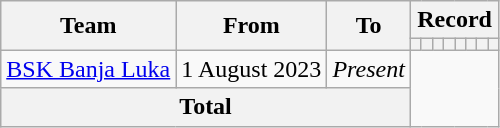<table class="wikitable" style="text-align: center">
<tr>
<th rowspan="2">Team</th>
<th rowspan="2">From</th>
<th rowspan="2">To</th>
<th colspan="8">Record</th>
</tr>
<tr>
<th></th>
<th></th>
<th></th>
<th></th>
<th></th>
<th></th>
<th></th>
<th></th>
</tr>
<tr>
<td align="left"><a href='#'>BSK Banja Luka</a></td>
<td align="left">1 August 2023</td>
<td align="left"><em>Present</em><br></td>
</tr>
<tr>
<th colspan="3">Total<br></th>
</tr>
</table>
